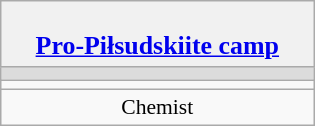<table class="wikitable" style="font-size:90%; text-align:center;">
<tr>
<td style="background:#f1f1f1;" colspan="30"><br><big><strong><a href='#'>Pro-Piłsudskiite camp</a></strong></big></td>
</tr>
<tr>
<th style="width:3em; font-size:135%; background:#DCDCDC ; width:200px;"><a href='#'></a></th>
</tr>
<tr>
<td style="text-align:center"></td>
</tr>
<tr>
<td>Chemist</td>
</tr>
</table>
